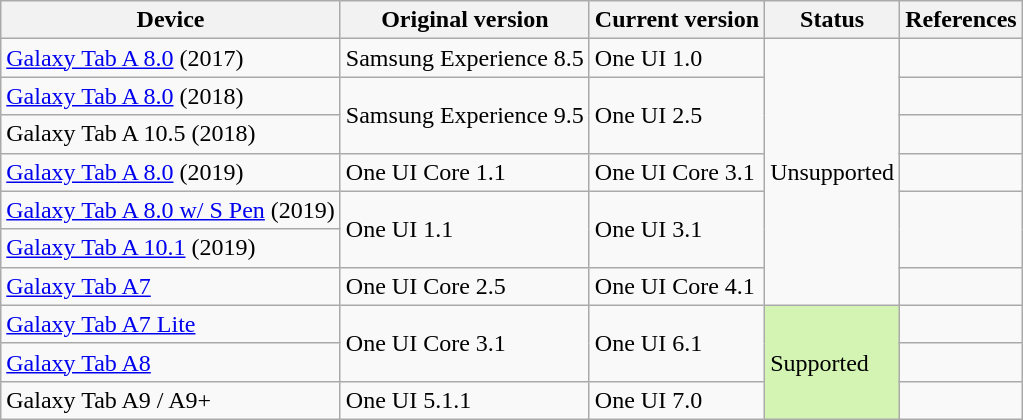<table class="wikitable">
<tr>
<th>Device</th>
<th>Original version</th>
<th>Current version</th>
<th>Status</th>
<th>References</th>
</tr>
<tr>
<td><a href='#'>Galaxy Tab A 8.0</a> (2017)</td>
<td>Samsung Experience 8.5</td>
<td>One UI 1.0</td>
<td rowspan="7">Unsupported</td>
<td></td>
</tr>
<tr>
<td><a href='#'>Galaxy Tab A 8.0</a> (2018)</td>
<td rowspan="2">Samsung Experience 9.5</td>
<td rowspan="2">One UI 2.5</td>
<td></td>
</tr>
<tr>
<td>Galaxy Tab A 10.5 (2018)</td>
<td></td>
</tr>
<tr>
<td><a href='#'>Galaxy Tab A 8.0</a> (2019)</td>
<td>One UI Core 1.1</td>
<td>One UI Core 3.1</td>
<td></td>
</tr>
<tr>
<td><a href='#'>Galaxy Tab A 8.0 w/ S Pen</a> (2019)</td>
<td rowspan="2">One UI 1.1</td>
<td rowspan="2">One UI 3.1</td>
<td rowspan="2"></td>
</tr>
<tr>
<td><a href='#'>Galaxy Tab A 10.1</a> (2019)</td>
</tr>
<tr>
<td><a href='#'>Galaxy Tab A7</a></td>
<td>One UI Core 2.5</td>
<td>One UI Core 4.1</td>
<td></td>
</tr>
<tr>
<td><a href='#'>Galaxy Tab A7 Lite</a></td>
<td rowspan="2">One UI Core 3.1</td>
<td rowspan="2">One UI 6.1</td>
<td rowspan="3" style="background: #d4f4b4">Supported</td>
<td></td>
</tr>
<tr>
<td><a href='#'>Galaxy Tab A8</a></td>
<td></td>
</tr>
<tr>
<td>Galaxy Tab A9 / A9+</td>
<td>One UI 5.1.1</td>
<td rowspan="1">One UI 7.0</td>
<td></td>
</tr>
</table>
